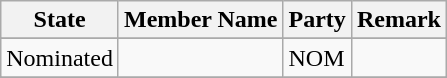<table class="wikitable sortable">
<tr>
<th>State</th>
<th>Member Name</th>
<th>Party</th>
<th>Remark</th>
</tr>
<tr>
</tr>
<tr>
<td>Nominated</td>
<td><a href='#'></a></td>
<td>NOM</td>
<td></td>
</tr>
<tr>
</tr>
<tr>
</tr>
</table>
